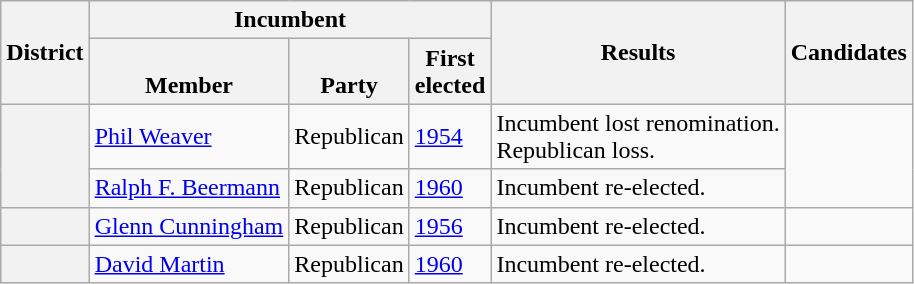<table class="wikitable sortable">
<tr>
<th rowspan=2>District</th>
<th colspan=3>Incumbent</th>
<th rowspan=2>Results</th>
<th rowspan=2 class="unsortable">Candidates</th>
</tr>
<tr valign=bottom>
<th>Member</th>
<th>Party</th>
<th>First<br>elected</th>
</tr>
<tr>
<th rowspan=2></th>
<td><a href='#'>Phil Weaver</a></td>
<td>Republican</td>
<td><a href='#'>1954</a></td>
<td>Incumbent lost renomination.<br>Republican loss.</td>
<td rowspan=2 nowrap></td>
</tr>
<tr>
<td><a href='#'>Ralph F. Beermann</a><br></td>
<td>Republican</td>
<td><a href='#'>1960</a></td>
<td>Incumbent re-elected.</td>
</tr>
<tr>
<th></th>
<td><a href='#'>Glenn Cunningham</a></td>
<td>Republican</td>
<td><a href='#'>1956</a></td>
<td>Incumbent re-elected.</td>
<td nowrap></td>
</tr>
<tr>
<th></th>
<td><a href='#'>David Martin</a><br></td>
<td>Republican</td>
<td><a href='#'>1960</a></td>
<td>Incumbent re-elected.</td>
<td nowrap></td>
</tr>
</table>
